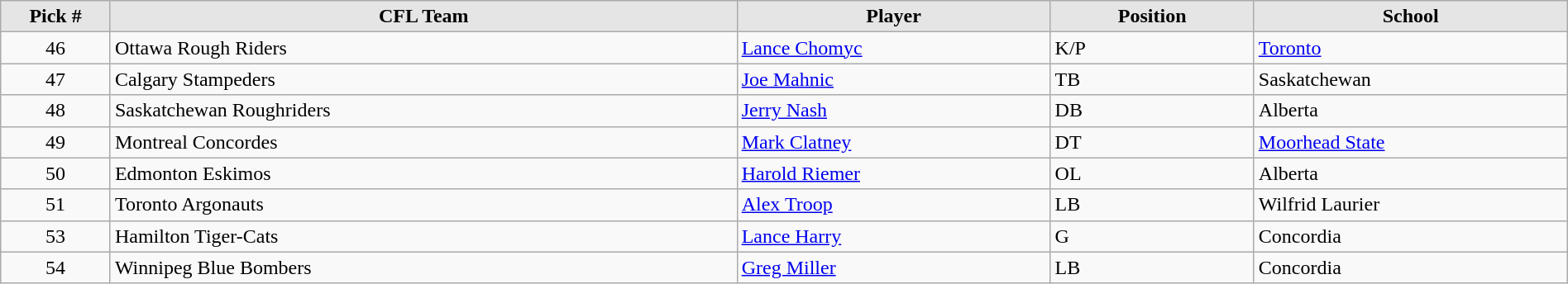<table class="wikitable" style="width: 100%">
<tr>
<th style="background:#E5E5E5;" width=7%>Pick #</th>
<th width=40% style="background:#E5E5E5;">CFL Team</th>
<th width=20% style="background:#E5E5E5;">Player</th>
<th width=13% style="background:#E5E5E5;">Position</th>
<th width=20% style="background:#E5E5E5;">School</th>
</tr>
<tr>
<td align=center>46</td>
<td>Ottawa Rough Riders</td>
<td><a href='#'>Lance Chomyc</a></td>
<td>K/P</td>
<td><a href='#'>Toronto</a></td>
</tr>
<tr>
<td align=center>47</td>
<td>Calgary Stampeders</td>
<td><a href='#'>Joe Mahnic</a></td>
<td>TB</td>
<td>Saskatchewan</td>
</tr>
<tr>
<td align=center>48</td>
<td>Saskatchewan Roughriders</td>
<td><a href='#'>Jerry Nash</a></td>
<td>DB</td>
<td>Alberta</td>
</tr>
<tr>
<td align=center>49</td>
<td>Montreal Concordes</td>
<td><a href='#'>Mark Clatney</a></td>
<td>DT</td>
<td><a href='#'>Moorhead State</a></td>
</tr>
<tr>
<td align=center>50</td>
<td>Edmonton Eskimos</td>
<td><a href='#'>Harold Riemer</a></td>
<td>OL</td>
<td>Alberta</td>
</tr>
<tr>
<td align=center>51</td>
<td>Toronto Argonauts</td>
<td><a href='#'>Alex Troop</a></td>
<td>LB</td>
<td>Wilfrid Laurier</td>
</tr>
<tr>
<td align=center>53</td>
<td>Hamilton Tiger-Cats</td>
<td><a href='#'>Lance Harry</a></td>
<td>G</td>
<td>Concordia</td>
</tr>
<tr>
<td align=center>54</td>
<td>Winnipeg Blue Bombers</td>
<td><a href='#'>Greg Miller</a></td>
<td>LB</td>
<td>Concordia</td>
</tr>
</table>
